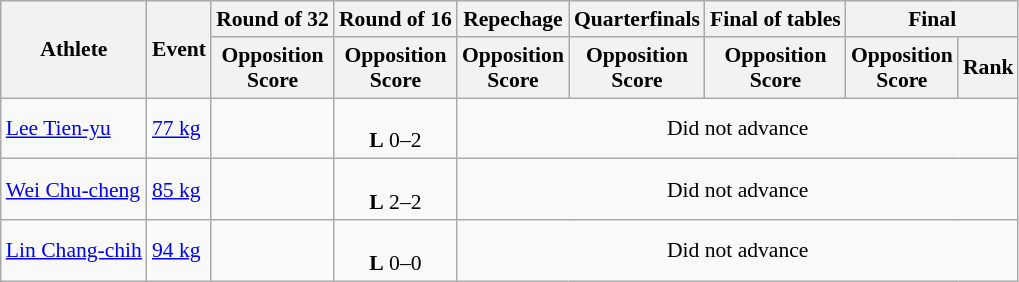<table class="wikitable" style="font-size:90%; text-align:center">
<tr>
<th rowspan="2">Athlete</th>
<th rowspan="2">Event</th>
<th>Round of 32</th>
<th>Round of 16</th>
<th>Repechage</th>
<th>Quarterfinals</th>
<th>Final of tables</th>
<th colspan="2">Final</th>
</tr>
<tr>
<th>Opposition<br>Score</th>
<th>Opposition<br>Score</th>
<th>Opposition<br>Score</th>
<th>Opposition<br>Score</th>
<th>Opposition<br>Score</th>
<th>Opposition<br>Score</th>
<th>Rank</th>
</tr>
<tr>
<td align="left"><a href='#'>Lee Tien-yu</a></td>
<td align="left"><a href='#'>77 kg</a></td>
<td></td>
<td><br><strong>L</strong> 0–2 <strong></strong></td>
<td colspan="5">Did not advance</td>
</tr>
<tr>
<td align="left"><a href='#'>Wei Chu-cheng</a></td>
<td align="left"><a href='#'>85 kg</a></td>
<td></td>
<td><br><strong>L</strong> 2–2 <strong></strong></td>
<td colspan="5">Did not advance</td>
</tr>
<tr>
<td align="left"><a href='#'>Lin Chang-chih</a></td>
<td align="left"><a href='#'>94 kg</a></td>
<td></td>
<td><br><strong>L</strong> 0–0 <strong></strong></td>
<td colspan="5">Did not advance</td>
</tr>
</table>
